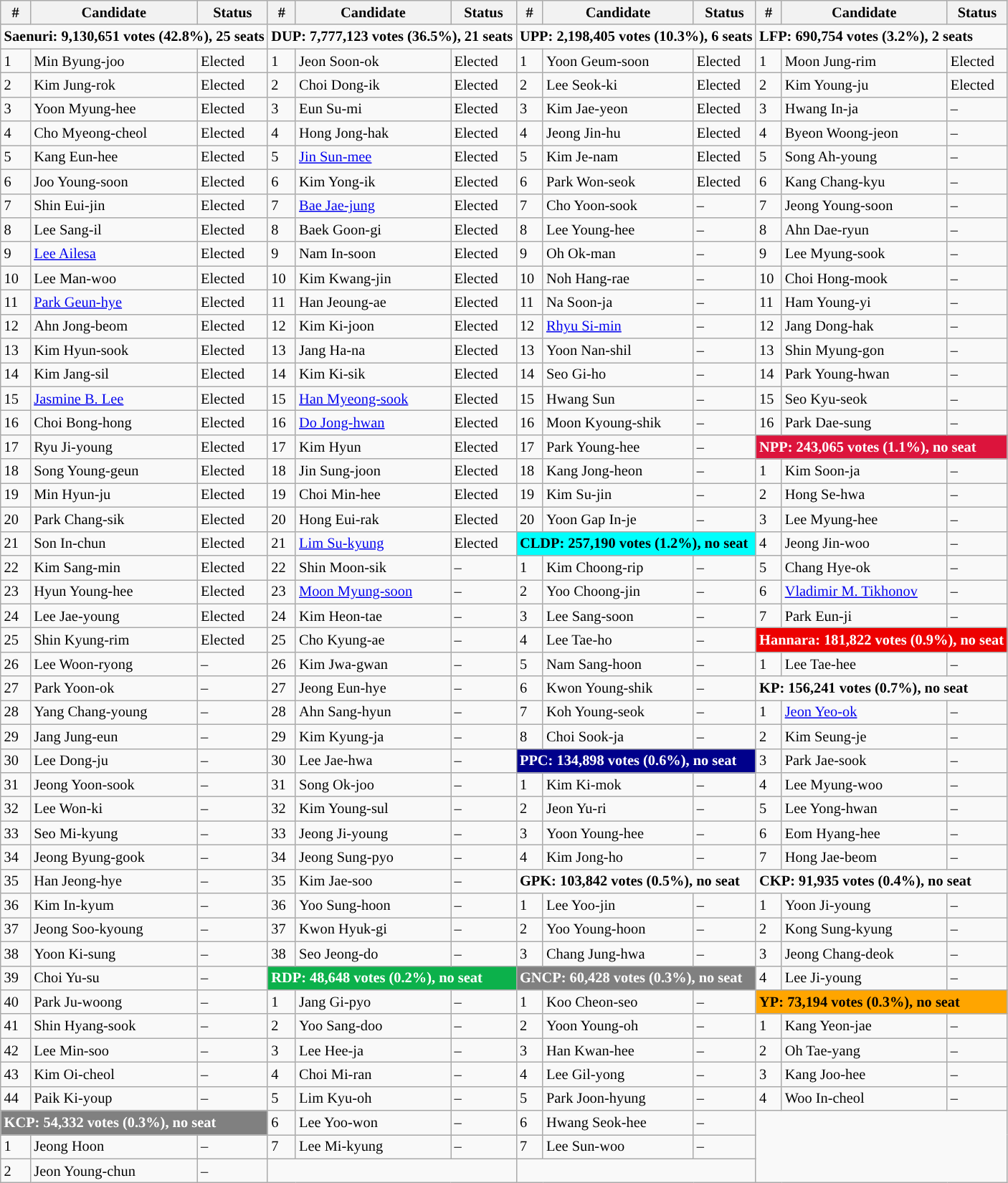<table class="wikitable" style="font-size:85%;">
<tr>
<th>#</th>
<th>Candidate</th>
<th>Status</th>
<th>#</th>
<th>Candidate</th>
<th>Status</th>
<th>#</th>
<th>Candidate</th>
<th>Status</th>
<th>#</th>
<th>Candidate</th>
<th>Status</th>
</tr>
<tr>
<td colspan="3" style="background:"><strong>Saenuri: 9,130,651 votes (42.8%), 25 seats</strong></td>
<td colspan="3" style="background:"><strong>DUP: 7,777,123 votes (36.5%), 21 seats</strong></td>
<td colspan="3" style="background:"><strong>UPP: 2,198,405 votes (10.3%), 6 seats</strong></td>
<td colspan="3" style="background:"><strong>LFP: 690,754 votes (3.2%), 2 seats</strong></td>
</tr>
<tr>
<td>1</td>
<td>Min Byung-joo</td>
<td style="background:">Elected</td>
<td>1</td>
<td>Jeon Soon-ok</td>
<td style="background:">Elected</td>
<td>1</td>
<td>Yoon Geum-soon</td>
<td style="background:">Elected</td>
<td>1</td>
<td>Moon Jung-rim</td>
<td style="background:">Elected</td>
</tr>
<tr>
<td>2</td>
<td>Kim Jung-rok</td>
<td style="background:">Elected</td>
<td>2</td>
<td>Choi Dong-ik</td>
<td style="background:">Elected</td>
<td>2</td>
<td>Lee Seok-ki</td>
<td style="background:">Elected</td>
<td>2</td>
<td>Kim Young-ju</td>
<td style="background:">Elected</td>
</tr>
<tr>
<td>3</td>
<td>Yoon Myung-hee</td>
<td style="background:">Elected</td>
<td>3</td>
<td>Eun Su-mi</td>
<td style="background:">Elected</td>
<td>3</td>
<td>Kim Jae-yeon</td>
<td style="background:">Elected</td>
<td>3</td>
<td>Hwang In-ja</td>
<td>–</td>
</tr>
<tr>
<td>4</td>
<td>Cho Myeong-cheol</td>
<td style="background:">Elected</td>
<td>4</td>
<td>Hong Jong-hak</td>
<td style="background:">Elected</td>
<td>4</td>
<td>Jeong Jin-hu</td>
<td style="background:">Elected</td>
<td>4</td>
<td>Byeon Woong-jeon</td>
<td>–</td>
</tr>
<tr>
<td>5</td>
<td>Kang Eun-hee</td>
<td style="background:">Elected</td>
<td>5</td>
<td><a href='#'>Jin Sun-mee</a></td>
<td style="background:">Elected</td>
<td>5</td>
<td>Kim Je-nam</td>
<td style="background:">Elected</td>
<td>5</td>
<td>Song Ah-young</td>
<td>–</td>
</tr>
<tr>
<td>6</td>
<td>Joo Young-soon</td>
<td style="background:">Elected</td>
<td>6</td>
<td>Kim Yong-ik</td>
<td style="background:">Elected</td>
<td>6</td>
<td>Park Won-seok</td>
<td style="background:">Elected</td>
<td>6</td>
<td>Kang Chang-kyu</td>
<td>–</td>
</tr>
<tr>
<td>7</td>
<td>Shin Eui-jin</td>
<td style="background:">Elected</td>
<td>7</td>
<td><a href='#'>Bae Jae-jung</a></td>
<td style="background:">Elected</td>
<td>7</td>
<td>Cho Yoon-sook</td>
<td>–</td>
<td>7</td>
<td>Jeong Young-soon</td>
<td>–</td>
</tr>
<tr>
<td>8</td>
<td>Lee Sang-il</td>
<td style="background:">Elected</td>
<td>8</td>
<td>Baek Goon-gi</td>
<td style="background:">Elected</td>
<td>8</td>
<td>Lee Young-hee</td>
<td>–</td>
<td>8</td>
<td>Ahn Dae-ryun</td>
<td>–</td>
</tr>
<tr>
<td>9</td>
<td><a href='#'>Lee Ailesa</a></td>
<td style="background:">Elected</td>
<td>9</td>
<td>Nam In-soon</td>
<td style="background:">Elected</td>
<td>9</td>
<td>Oh Ok-man</td>
<td>–</td>
<td>9</td>
<td>Lee Myung-sook</td>
<td>–</td>
</tr>
<tr>
<td>10</td>
<td>Lee Man-woo</td>
<td style="background:">Elected</td>
<td>10</td>
<td>Kim Kwang-jin</td>
<td style="background:">Elected</td>
<td>10</td>
<td>Noh Hang-rae</td>
<td>–</td>
<td>10</td>
<td>Choi Hong-mook</td>
<td>–</td>
</tr>
<tr>
<td>11</td>
<td><a href='#'>Park Geun-hye</a></td>
<td style="background:">Elected</td>
<td>11</td>
<td>Han Jeoung-ae</td>
<td style="background:">Elected</td>
<td>11</td>
<td>Na Soon-ja</td>
<td>–</td>
<td>11</td>
<td>Ham Young-yi</td>
<td>–</td>
</tr>
<tr>
<td>12</td>
<td>Ahn Jong-beom</td>
<td style="background:">Elected</td>
<td>12</td>
<td>Kim Ki-joon</td>
<td style="background:">Elected</td>
<td>12</td>
<td><a href='#'>Rhyu Si-min</a></td>
<td>–</td>
<td>12</td>
<td>Jang Dong-hak</td>
<td>–</td>
</tr>
<tr>
<td>13</td>
<td>Kim Hyun-sook</td>
<td style="background:">Elected</td>
<td>13</td>
<td>Jang Ha-na</td>
<td style="background:">Elected</td>
<td>13</td>
<td>Yoon Nan-shil</td>
<td>–</td>
<td>13</td>
<td>Shin Myung-gon</td>
<td>–</td>
</tr>
<tr>
<td>14</td>
<td>Kim Jang-sil</td>
<td style="background:">Elected</td>
<td>14</td>
<td>Kim Ki-sik</td>
<td style="background:">Elected</td>
<td>14</td>
<td>Seo Gi-ho</td>
<td>–</td>
<td>14</td>
<td>Park Young-hwan</td>
<td>–</td>
</tr>
<tr>
<td>15</td>
<td><a href='#'>Jasmine B. Lee</a></td>
<td style="background:">Elected</td>
<td>15</td>
<td><a href='#'>Han Myeong-sook</a></td>
<td style="background:">Elected</td>
<td>15</td>
<td>Hwang Sun</td>
<td>–</td>
<td>15</td>
<td>Seo Kyu-seok</td>
<td>–</td>
</tr>
<tr>
<td>16</td>
<td>Choi Bong-hong</td>
<td style="background:">Elected</td>
<td>16</td>
<td><a href='#'>Do Jong-hwan</a></td>
<td style="background:">Elected</td>
<td>16</td>
<td>Moon Kyoung-shik</td>
<td>–</td>
<td>16</td>
<td>Park Dae-sung</td>
<td>–</td>
</tr>
<tr>
<td>17</td>
<td>Ryu Ji-young</td>
<td style="background:">Elected</td>
<td>17</td>
<td>Kim Hyun</td>
<td style="background:">Elected</td>
<td>17</td>
<td>Park Young-hee</td>
<td>–</td>
<td colspan="3" style="background:#DC143C; color:white"><strong>NPP: 243,065 votes (1.1%), no seat</strong></td>
</tr>
<tr>
<td>18</td>
<td>Song Young-geun</td>
<td style="background:">Elected</td>
<td>18</td>
<td>Jin Sung-joon</td>
<td style="background:">Elected</td>
<td>18</td>
<td>Kang Jong-heon</td>
<td>–</td>
<td>1</td>
<td>Kim Soon-ja</td>
<td>–</td>
</tr>
<tr>
<td>19</td>
<td>Min Hyun-ju</td>
<td style="background:">Elected</td>
<td>19</td>
<td>Choi Min-hee</td>
<td style="background:">Elected</td>
<td>19</td>
<td>Kim Su-jin</td>
<td>–</td>
<td>2</td>
<td>Hong Se-hwa</td>
<td>–</td>
</tr>
<tr>
<td>20</td>
<td>Park Chang-sik</td>
<td style="background:">Elected</td>
<td>20</td>
<td>Hong Eui-rak</td>
<td style="background:">Elected</td>
<td>20</td>
<td>Yoon Gap In-je</td>
<td>–</td>
<td>3</td>
<td>Lee Myung-hee</td>
<td>–</td>
</tr>
<tr>
<td>21</td>
<td>Son In-chun</td>
<td style="background:">Elected</td>
<td>21</td>
<td><a href='#'>Lim Su-kyung</a></td>
<td style="background:">Elected</td>
<td colspan="3" style="background:#00FFFC;"><strong>CLDP: 257,190 votes (1.2%), no seat</strong></td>
<td>4</td>
<td>Jeong Jin-woo</td>
<td>–</td>
</tr>
<tr>
<td>22</td>
<td>Kim Sang-min</td>
<td style="background:">Elected</td>
<td>22</td>
<td>Shin Moon-sik</td>
<td>–</td>
<td>1</td>
<td>Kim Choong-rip</td>
<td>–</td>
<td>5</td>
<td>Chang Hye-ok</td>
<td>–</td>
</tr>
<tr>
<td>23</td>
<td>Hyun Young-hee</td>
<td style="background:">Elected</td>
<td>23</td>
<td><a href='#'>Moon Myung-soon</a></td>
<td>–</td>
<td>2</td>
<td>Yoo Choong-jin</td>
<td>–</td>
<td>6</td>
<td><a href='#'>Vladimir M. Tikhonov</a></td>
<td>–</td>
</tr>
<tr>
<td>24</td>
<td>Lee Jae-young</td>
<td style="background:">Elected</td>
<td>24</td>
<td>Kim Heon-tae</td>
<td>–</td>
<td>3</td>
<td>Lee Sang-soon</td>
<td>–</td>
<td>7</td>
<td>Park Eun-ji</td>
<td>–</td>
</tr>
<tr>
<td>25</td>
<td>Shin Kyung-rim</td>
<td style="background:">Elected</td>
<td>25</td>
<td>Cho Kyung-ae</td>
<td>–</td>
<td>4</td>
<td>Lee Tae-ho</td>
<td>–</td>
<td colspan="3" style="background:#ED0000; color:white"><strong>Hannara: 181,822 votes (0.9%), no seat</strong></td>
</tr>
<tr>
<td>26</td>
<td>Lee Woon-ryong</td>
<td>–</td>
<td>26</td>
<td>Kim Jwa-gwan</td>
<td>–</td>
<td>5</td>
<td>Nam Sang-hoon</td>
<td>–</td>
<td>1</td>
<td>Lee Tae-hee</td>
<td>–</td>
</tr>
<tr>
<td>27</td>
<td>Park Yoon-ok</td>
<td>–</td>
<td>27</td>
<td>Jeong Eun-hye</td>
<td>–</td>
<td>6</td>
<td>Kwon Young-shik</td>
<td>–</td>
<td colspan="3" style="background:"><strong>KP: 156,241 votes (0.7%), no seat</strong></td>
</tr>
<tr>
<td>28</td>
<td>Yang Chang-young</td>
<td>–</td>
<td>28</td>
<td>Ahn Sang-hyun</td>
<td>–</td>
<td>7</td>
<td>Koh Young-seok</td>
<td>–</td>
<td>1</td>
<td><a href='#'>Jeon Yeo-ok</a></td>
<td>–</td>
</tr>
<tr>
<td>29</td>
<td>Jang Jung-eun</td>
<td>–</td>
<td>29</td>
<td>Kim Kyung-ja</td>
<td>–</td>
<td>8</td>
<td>Choi Sook-ja</td>
<td>–</td>
<td>2</td>
<td>Kim Seung-je</td>
<td>–</td>
</tr>
<tr>
<td>30</td>
<td>Lee Dong-ju</td>
<td>–</td>
<td>30</td>
<td>Lee Jae-hwa</td>
<td>–</td>
<td colspan="3" style="background:#00008B; color:white"><strong>PPC: 134,898 votes (0.6%), no seat</strong></td>
<td>3</td>
<td>Park Jae-sook</td>
<td>–</td>
</tr>
<tr>
<td>31</td>
<td>Jeong Yoon-sook</td>
<td>–</td>
<td>31</td>
<td>Song Ok-joo</td>
<td>–</td>
<td>1</td>
<td>Kim Ki-mok</td>
<td>–</td>
<td>4</td>
<td>Lee Myung-woo</td>
<td>–</td>
</tr>
<tr>
<td>32</td>
<td>Lee Won-ki</td>
<td>–</td>
<td>32</td>
<td>Kim Young-sul</td>
<td>–</td>
<td>2</td>
<td>Jeon Yu-ri</td>
<td>–</td>
<td>5</td>
<td>Lee Yong-hwan</td>
<td>–</td>
</tr>
<tr>
<td>33</td>
<td>Seo Mi-kyung</td>
<td>–</td>
<td>33</td>
<td>Jeong Ji-young</td>
<td>–</td>
<td>3</td>
<td>Yoon Young-hee</td>
<td>–</td>
<td>6</td>
<td>Eom Hyang-hee</td>
<td>–</td>
</tr>
<tr>
<td>34</td>
<td>Jeong Byung-gook</td>
<td>–</td>
<td>34</td>
<td>Jeong Sung-pyo</td>
<td>–</td>
<td>4</td>
<td>Kim Jong-ho</td>
<td>–</td>
<td>7</td>
<td>Hong Jae-beom</td>
<td>–</td>
</tr>
<tr>
<td>35</td>
<td>Han Jeong-hye</td>
<td>–</td>
<td>35</td>
<td>Kim Jae-soo</td>
<td>–</td>
<td colspan="3" style="background:"><strong>GPK: 103,842 votes (0.5%), no seat</strong></td>
<td colspan="3" style="background:"><strong>CKP: 91,935 votes (0.4%), no seat</strong></td>
</tr>
<tr>
<td>36</td>
<td>Kim In-kyum</td>
<td>–</td>
<td>36</td>
<td>Yoo Sung-hoon</td>
<td>–</td>
<td>1</td>
<td>Lee Yoo-jin</td>
<td>–</td>
<td>1</td>
<td>Yoon Ji-young</td>
<td>–</td>
</tr>
<tr>
<td>37</td>
<td>Jeong Soo-kyoung</td>
<td>–</td>
<td>37</td>
<td>Kwon Hyuk-gi</td>
<td>–</td>
<td>2</td>
<td>Yoo Young-hoon</td>
<td>–</td>
<td>2</td>
<td>Kong Sung-kyung</td>
<td>–</td>
</tr>
<tr>
<td>38</td>
<td>Yoon Ki-sung</td>
<td>–</td>
<td>38</td>
<td>Seo Jeong-do</td>
<td>–</td>
<td>3</td>
<td>Chang Jung-hwa</td>
<td>–</td>
<td>3</td>
<td>Jeong Chang-deok</td>
<td>–</td>
</tr>
<tr>
<td>39</td>
<td>Choi Yu-su</td>
<td>–</td>
<td colspan="3" style="background:#0CB14B; color:white"><strong>RDP: 48,648 votes (0.2%), no seat</strong></td>
<td colspan="3" style="background:grey; color:white"><strong>GNCP: 60,428 votes (0.3%), no seat</strong></td>
<td>4</td>
<td>Lee Ji-young</td>
<td>–</td>
</tr>
<tr>
<td>40</td>
<td>Park Ju-woong</td>
<td>–</td>
<td>1</td>
<td>Jang Gi-pyo</td>
<td>–</td>
<td>1</td>
<td>Koo Cheon-seo</td>
<td>–</td>
<td colspan="3" style="background:orange;"><strong>YP: 73,194 votes (0.3%), no seat</strong></td>
</tr>
<tr>
<td>41</td>
<td>Shin Hyang-sook</td>
<td>–</td>
<td>2</td>
<td>Yoo Sang-doo</td>
<td>–</td>
<td>2</td>
<td>Yoon Young-oh</td>
<td>–</td>
<td>1</td>
<td>Kang Yeon-jae</td>
<td>–</td>
</tr>
<tr>
<td>42</td>
<td>Lee Min-soo</td>
<td>–</td>
<td>3</td>
<td>Lee Hee-ja</td>
<td>–</td>
<td>3</td>
<td>Han Kwan-hee</td>
<td>–</td>
<td>2</td>
<td>Oh Tae-yang</td>
<td>–</td>
</tr>
<tr>
<td>43</td>
<td>Kim Oi-cheol</td>
<td>–</td>
<td>4</td>
<td>Choi Mi-ran</td>
<td>–</td>
<td>4</td>
<td>Lee Gil-yong</td>
<td>–</td>
<td>3</td>
<td>Kang Joo-hee</td>
<td>–</td>
</tr>
<tr>
<td>44</td>
<td>Paik Ki-youp</td>
<td>–</td>
<td>5</td>
<td>Lim Kyu-oh</td>
<td>–</td>
<td>5</td>
<td>Park Joon-hyung</td>
<td>–</td>
<td>4</td>
<td>Woo In-cheol</td>
<td>–</td>
</tr>
<tr>
<td colspan="3" style="background:grey; color:white"><strong>KCP: 54,332 votes (0.3%), no seat</strong></td>
<td>6</td>
<td>Lee Yoo-won</td>
<td>–</td>
<td>6</td>
<td>Hwang Seok-hee</td>
<td>–</td>
<td colspan="3" rowspan="3"></td>
</tr>
<tr>
<td>1</td>
<td>Jeong Hoon</td>
<td>–</td>
<td>7</td>
<td>Lee Mi-kyung</td>
<td>–</td>
<td>7</td>
<td>Lee Sun-woo</td>
<td>–</td>
</tr>
<tr>
<td>2</td>
<td>Jeon Young-chun</td>
<td>–</td>
<td colspan="3"></td>
<td colspan="3"></td>
</tr>
</table>
